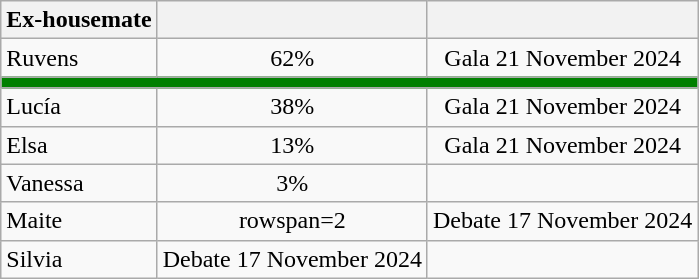<table class="wikitable" style="text-align:center;">
<tr>
<th>Ex-housemate</th>
<th></th>
<th></th>
</tr>
<tr>
<td style="text-align:left;">Ruvens</td>
<td>62%</td>
<td>Gala 21 November 2024</td>
</tr>
<tr>
<th colspan="3" style="background:green"></th>
</tr>
<tr>
<td style="text-align:left;">Lucía</td>
<td>38%</td>
<td>Gala 21 November 2024</td>
</tr>
<tr>
<td style="text-align:left;">Elsa</td>
<td>13%</td>
<td>Gala 21 November 2024</td>
</tr>
<tr>
<td style="text-align:left;">Vanessa</td>
<td>3%</td>
<td></td>
</tr>
<tr>
<td style="text-align:left;">Maite</td>
<td>rowspan=2 </td>
<td>Debate 17 November 2024</td>
</tr>
<tr>
<td style="text-align:left;">Silvia</td>
<td>Debate 17 November 2024</td>
</tr>
</table>
